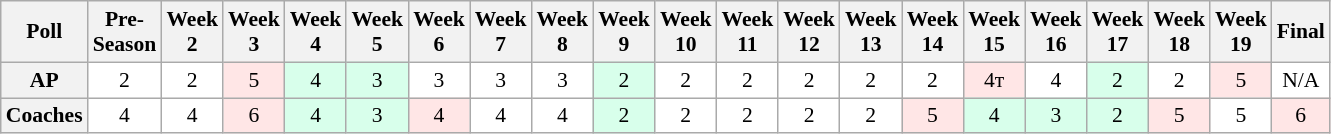<table class="wikitable" style="white-space:nowrap;font-size:90%">
<tr>
<th>Poll</th>
<th>Pre-<br>Season</th>
<th>Week<br>2</th>
<th>Week<br>3</th>
<th>Week<br>4</th>
<th>Week<br>5</th>
<th>Week<br>6</th>
<th>Week<br>7</th>
<th>Week<br>8</th>
<th>Week<br>9</th>
<th>Week<br>10</th>
<th>Week<br>11</th>
<th>Week<br>12</th>
<th>Week<br>13</th>
<th>Week<br>14</th>
<th>Week<br>15</th>
<th>Week<br>16</th>
<th>Week<br>17</th>
<th>Week<br>18</th>
<th>Week<br>19</th>
<th>Final</th>
</tr>
<tr style="text-align:center;">
<th>AP</th>
<td style="background:#FFF;">2</td>
<td style="background:#FFF;">2</td>
<td style="background:#FFE6E6;">5</td>
<td style="background:#D8FFEB;">4</td>
<td style="background:#D8FFEB;">3</td>
<td style="background:#FFF;">3</td>
<td style="background:#FFF;">3</td>
<td style="background:#FFF;">3</td>
<td style="background:#D8FFEB;">2</td>
<td style="background:#FFF;">2</td>
<td style="background:#FFF;">2</td>
<td style="background:#FFF;">2</td>
<td style="background:#FFF;">2</td>
<td style="background:#FFF;">2</td>
<td style="background:#FFE6E6;">4т</td>
<td style="background:#FFF;">4</td>
<td style="background:#D8FFEB;">2</td>
<td style="background:#FFF;">2</td>
<td style="background:#FFE6E6;">5</td>
<td style="background:#FFF;">N/A</td>
</tr>
<tr style="text-align:center;">
<th>Coaches</th>
<td style="background:#FFF;">4</td>
<td style="background:#FFF;">4</td>
<td style="background:#FFE6E6;">6</td>
<td style="background:#D8FFEB;">4</td>
<td style="background:#D8FFEB;">3</td>
<td style="background:#FFE6E6;">4</td>
<td style="background:#FFF;">4</td>
<td style="background:#FFF;">4</td>
<td style="background:#D8FFEB;">2</td>
<td style="background:#FFF;">2</td>
<td style="background:#FFF;">2</td>
<td style="background:#FFF;">2</td>
<td style="background:#FFF;">2</td>
<td style="background:#FFE6E6;">5</td>
<td style="background:#D8FFEB;">4</td>
<td style="background:#D8FFEB;">3</td>
<td style="background:#D8FFEB;">2</td>
<td style="background:#FFE6E6;">5</td>
<td style="background:#FFF;">5</td>
<td style="background:#FFE6E6;">6</td>
</tr>
</table>
